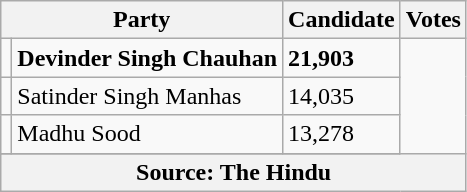<table class="wikitable sortable">
<tr>
<th colspan="2">Party</th>
<th colspan="1">Candidate</th>
<th colspan="1">Votes</th>
</tr>
<tr>
<td></td>
<td><strong>Devinder Singh Chauhan</strong></td>
<td><strong>21,903</strong></td>
</tr>
<tr>
<td></td>
<td>Satinder Singh Manhas</td>
<td>14,035</td>
</tr>
<tr>
<td></td>
<td>Madhu Sood</td>
<td>13,278</td>
</tr>
<tr>
</tr>
<tr>
<th colspan="4">Source: The Hindu</th>
</tr>
</table>
